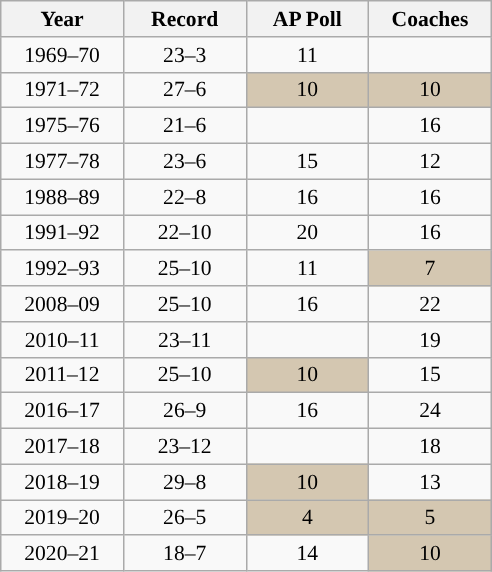<table class="wikitable" style="font-size: 90%; text-align:center">
<tr>
<th width=75;>Year</th>
<th width=75;>Record</th>
<th width=75;>AP Poll</th>
<th width=75;>Coaches</th>
</tr>
<tr>
<td>1969–70</td>
<td>23–3</td>
<td>11</td>
<td> </td>
</tr>
<tr>
<td>1971–72</td>
<td>27–6</td>
<td style="background:#d4c7b1;">10</td>
<td style="background:#d4c7b1;">10</td>
</tr>
<tr>
<td>1975–76</td>
<td>21–6</td>
<td> </td>
<td>16</td>
</tr>
<tr>
<td>1977–78</td>
<td>23–6</td>
<td>15</td>
<td>12</td>
</tr>
<tr>
<td>1988–89</td>
<td>22–8</td>
<td>16</td>
<td>16</td>
</tr>
<tr>
<td>1991–92</td>
<td>22–10</td>
<td>20</td>
<td>16</td>
</tr>
<tr>
<td>1992–93</td>
<td>25–10</td>
<td>11</td>
<td style="background:#d4c7b1;">7</td>
</tr>
<tr>
<td>2008–09</td>
<td>25–10</td>
<td>16</td>
<td>22</td>
</tr>
<tr>
<td>2010–11</td>
<td>23–11</td>
<td> </td>
<td>19</td>
</tr>
<tr>
<td>2011–12</td>
<td>25–10</td>
<td style="background:#d4c7b1;">10</td>
<td>15</td>
</tr>
<tr>
<td>2016–17</td>
<td>26–9</td>
<td>16</td>
<td>24</td>
</tr>
<tr>
<td>2017–18</td>
<td>23–12</td>
<td></td>
<td>18</td>
</tr>
<tr>
<td>2018–19</td>
<td>29–8</td>
<td style="background:#d4c7b1;">10</td>
<td>13</td>
</tr>
<tr>
<td>2019–20</td>
<td>26–5</td>
<td style="background:#d4c7b1;">4</td>
<td style="background:#d4c7b1;">5</td>
</tr>
<tr>
<td>2020–21</td>
<td>18–7</td>
<td>14</td>
<td style="background:#d4c7b1;">10</td>
</tr>
</table>
